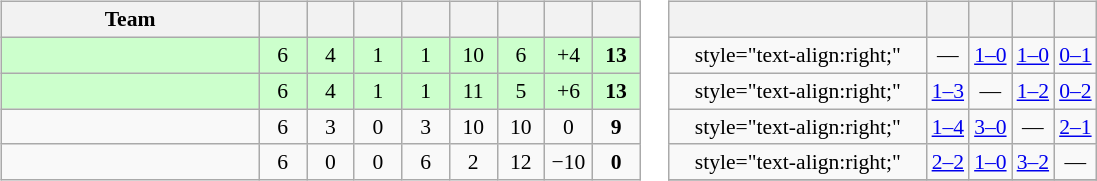<table>
<tr>
<td><br><table class="wikitable" style="text-align: center; font-size: 90%;">
<tr>
<th width=165>Team</th>
<th width=25></th>
<th width=25></th>
<th width=25></th>
<th width=25></th>
<th width=25></th>
<th width=25></th>
<th width=25></th>
<th width=25></th>
</tr>
<tr style="background:#cfc;">
<td align="left"></td>
<td>6</td>
<td>4</td>
<td>1</td>
<td>1</td>
<td>10</td>
<td>6</td>
<td>+4</td>
<td><strong>13</strong></td>
</tr>
<tr style="background:#cfc;">
<td align="left"></td>
<td>6</td>
<td>4</td>
<td>1</td>
<td>1</td>
<td>11</td>
<td>5</td>
<td>+6</td>
<td><strong>13</strong></td>
</tr>
<tr>
<td align="left"></td>
<td>6</td>
<td>3</td>
<td>0</td>
<td>3</td>
<td>10</td>
<td>10</td>
<td>0</td>
<td><strong>9</strong></td>
</tr>
<tr>
<td align="left"></td>
<td>6</td>
<td>0</td>
<td>0</td>
<td>6</td>
<td>2</td>
<td>12</td>
<td>−10</td>
<td><strong>0</strong></td>
</tr>
</table>
</td>
<td><br><table class="wikitable" style="text-align:center; font-size:90%;">
<tr>
<th width=165> </th>
<th></th>
<th></th>
<th></th>
<th></th>
</tr>
<tr>
<td>style="text-align:right;"</td>
<td>—</td>
<td><a href='#'>1–0</a></td>
<td><a href='#'>1–0</a></td>
<td><a href='#'>0–1</a></td>
</tr>
<tr>
<td>style="text-align:right;"</td>
<td><a href='#'>1–3</a></td>
<td>—</td>
<td><a href='#'>1–2</a></td>
<td><a href='#'>0–2</a></td>
</tr>
<tr>
<td>style="text-align:right;"</td>
<td><a href='#'>1–4</a></td>
<td><a href='#'>3–0</a></td>
<td>—</td>
<td><a href='#'>2–1</a></td>
</tr>
<tr>
<td>style="text-align:right;"</td>
<td><a href='#'>2–2</a></td>
<td><a href='#'>1–0</a></td>
<td><a href='#'>3–2</a></td>
<td>—</td>
</tr>
<tr>
</tr>
</table>
</td>
</tr>
</table>
